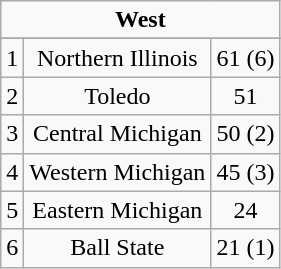<table class="wikitable" style="display: inline-table;">
<tr align="center">
<td align="center" Colspan="3"><strong>West</strong></td>
</tr>
<tr align="center">
</tr>
<tr align="center">
<td>1</td>
<td>Northern Illinois</td>
<td>61 (6)</td>
</tr>
<tr align="center">
<td>2</td>
<td>Toledo</td>
<td>51</td>
</tr>
<tr align="center">
<td>3</td>
<td>Central Michigan</td>
<td>50 (2)</td>
</tr>
<tr align="center">
<td>4</td>
<td>Western Michigan</td>
<td>45 (3)</td>
</tr>
<tr align="center">
<td>5</td>
<td>Eastern Michigan</td>
<td>24</td>
</tr>
<tr align="center">
<td>6</td>
<td>Ball State</td>
<td>21 (1)</td>
</tr>
</table>
